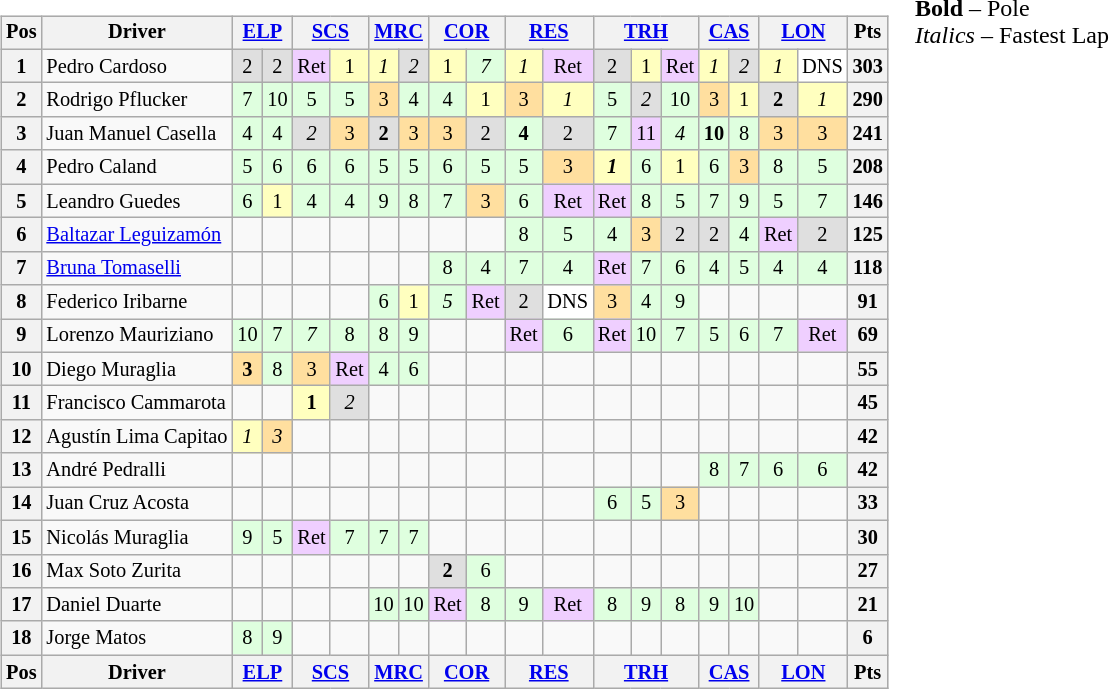<table>
<tr>
<td><br><table class="wikitable" style="font-size: 85%; text-align:center">
<tr valign="top">
<th valign="middle">Pos</th>
<th valign="middle">Driver</th>
<th colspan=2><a href='#'>ELP</a><br></th>
<th colspan=2><a href='#'>SCS</a><br></th>
<th colspan=2><a href='#'>MRC</a><br></th>
<th colspan=2><a href='#'>COR</a><br></th>
<th colspan=2><a href='#'>RES</a><br></th>
<th colspan=3><a href='#'>TRH</a><br></th>
<th colspan=2><a href='#'>CAS</a><br></th>
<th colspan=2><a href='#'>LON</a><br></th>
<th valign="middle">Pts</th>
</tr>
<tr>
<th>1</th>
<td align=left> Pedro Cardoso</td>
<td style="background:#dfdfdf;">2</td>
<td style="background:#dfdfdf;">2</td>
<td style="background:#efcfff;">Ret</td>
<td style="background:#ffffbf;">1</td>
<td style="background:#ffffbf;"><em>1</em></td>
<td style="background:#dfdfdf;"><em>2</em></td>
<td style="background:#ffffbf;">1</td>
<td style="background:#dfffdf;"><em>7</em></td>
<td style="background:#ffffbf;"><em>1</em></td>
<td style="background:#efcfff;">Ret</td>
<td style="background:#dfdfdf;">2</td>
<td style="background:#ffffbf;">1</td>
<td style="background:#efcfff;">Ret</td>
<td style="background:#ffffbf;"><em>1</em></td>
<td style="background:#dfdfdf;"><em>2</em></td>
<td style="background:#ffffbf;"><em>1</em></td>
<td style="background:#ffffff;">DNS</td>
<th>303</th>
</tr>
<tr>
<th>2</th>
<td align=left> Rodrigo Pflucker</td>
<td style="background:#dfffdf;">7</td>
<td style="background:#dfffdf;">10</td>
<td style="background:#dfffdf;">5</td>
<td style="background:#dfffdf;">5</td>
<td style="background:#ffdf9f;">3</td>
<td style="background:#dfffdf;">4</td>
<td style="background:#dfffdf;">4</td>
<td style="background:#ffffbf;">1</td>
<td style="background:#ffdf9f;">3</td>
<td style="background:#ffffbf;"><em>1</em></td>
<td style="background:#dfffdf;">5</td>
<td style="background:#dfdfdf;"><em>2</em></td>
<td style="background:#dfffdf;">10</td>
<td style="background:#ffdf9f;">3</td>
<td style="background:#ffffbf;">1</td>
<td style="background:#dfdfdf;"><strong>2</strong></td>
<td style="background:#ffffbf;"><em>1</em></td>
<th>290</th>
</tr>
<tr>
<th>3</th>
<td align=left> Juan Manuel Casella</td>
<td style="background:#dfffdf;">4</td>
<td style="background:#dfffdf;">4</td>
<td style="background:#dfdfdf;"><em>2</em></td>
<td style="background:#ffdf9f;">3</td>
<td style="background:#dfdfdf;"><strong>2</strong></td>
<td style="background:#ffdf9f;">3</td>
<td style="background:#ffdf9f;">3</td>
<td style="background:#dfdfdf;">2</td>
<td style="background:#dfffdf;"><strong>4</strong></td>
<td style="background:#dfdfdf;">2</td>
<td style="background:#dfffdf;">7</td>
<td style="background:#efcfff;">11</td>
<td style="background:#dfffdf;"><em>4</em></td>
<td style="background:#dfffdf;"><strong>10</strong></td>
<td style="background:#dfffdf;">8</td>
<td style="background:#ffdf9f;">3</td>
<td style="background:#ffdf9f;">3</td>
<th>241</th>
</tr>
<tr>
<th>4</th>
<td align=left> Pedro Caland</td>
<td style="background:#dfffdf;">5</td>
<td style="background:#dfffdf;">6</td>
<td style="background:#dfffdf;">6</td>
<td style="background:#dfffdf;">6</td>
<td style="background:#dfffdf;">5</td>
<td style="background:#dfffdf;">5</td>
<td style="background:#dfffdf;">6</td>
<td style="background:#dfffdf;">5</td>
<td style="background:#dfffdf;">5</td>
<td style="background:#ffdf9f;">3</td>
<td style="background:#ffffbf;"><strong><em>1</em></strong></td>
<td style="background:#dfffdf;">6</td>
<td style="background:#ffffbf;">1</td>
<td style="background:#dfffdf;">6</td>
<td style="background:#ffdf9f;">3</td>
<td style="background:#dfffdf;">8</td>
<td style="background:#dfffdf;">5</td>
<th>208</th>
</tr>
<tr>
<th>5</th>
<td align=left> Leandro Guedes</td>
<td style="background:#dfffdf;">6</td>
<td style="background:#ffffbf;">1</td>
<td style="background:#dfffdf;">4</td>
<td style="background:#dfffdf;">4</td>
<td style="background:#dfffdf;">9</td>
<td style="background:#dfffdf;">8</td>
<td style="background:#dfffdf;">7</td>
<td style="background:#ffdf9f;">3</td>
<td style="background:#dfffdf;">6</td>
<td style="background:#efcfff;">Ret</td>
<td style="background:#efcfff;">Ret</td>
<td style="background:#dfffdf;">8</td>
<td style="background:#dfffdf;">5</td>
<td style="background:#dfffdf;">7</td>
<td style="background:#dfffdf;">9</td>
<td style="background:#dfffdf;">5</td>
<td style="background:#dfffdf;">7</td>
<th>146</th>
</tr>
<tr>
<th>6</th>
<td align=left> <a href='#'>Baltazar Leguizamón</a></td>
<td></td>
<td></td>
<td></td>
<td></td>
<td></td>
<td></td>
<td></td>
<td></td>
<td style="background:#dfffdf;">8</td>
<td style="background:#dfffdf;">5</td>
<td style="background:#dfffdf;">4</td>
<td style="background:#ffdf9f;">3</td>
<td style="background:#dfdfdf;">2</td>
<td style="background:#dfdfdf;">2</td>
<td style="background:#dfffdf;">4</td>
<td style="background:#efcfff;">Ret</td>
<td style="background:#dfdfdf;">2</td>
<th>125</th>
</tr>
<tr>
<th>7</th>
<td align=left> <a href='#'>Bruna Tomaselli</a></td>
<td></td>
<td></td>
<td></td>
<td></td>
<td></td>
<td></td>
<td style="background:#dfffdf;">8</td>
<td style="background:#dfffdf;">4</td>
<td style="background:#dfffdf;">7</td>
<td style="background:#dfffdf;">4</td>
<td style="background:#efcfff;">Ret</td>
<td style="background:#dfffdf;">7</td>
<td style="background:#dfffdf;">6</td>
<td style="background:#dfffdf;">4</td>
<td style="background:#dfffdf;">5</td>
<td style="background:#dfffdf;">4</td>
<td style="background:#dfffdf;">4</td>
<th>118</th>
</tr>
<tr>
<th>8</th>
<td align=left> Federico Iribarne</td>
<td></td>
<td></td>
<td></td>
<td></td>
<td style="background:#dfffdf;">6</td>
<td style="background:#ffffbf;">1</td>
<td style="background:#dfffdf;"><em>5</em></td>
<td style="background:#efcfff;">Ret</td>
<td style="background:#dfdfdf;">2</td>
<td style="background:#ffffff;">DNS</td>
<td style="background:#ffdf9f;">3</td>
<td style="background:#dfffdf;">4</td>
<td style="background:#dfffdf;">9</td>
<td></td>
<td></td>
<td></td>
<td></td>
<th>91</th>
</tr>
<tr>
<th>9</th>
<td align=left> Lorenzo Mauriziano</td>
<td style="background:#dfffdf;">10</td>
<td style="background:#dfffdf;">7</td>
<td style="background:#dfffdf;"><em>7</em></td>
<td style="background:#dfffdf;">8</td>
<td style="background:#dfffdf;">8</td>
<td style="background:#dfffdf;">9</td>
<td></td>
<td></td>
<td style="background:#efcfff;">Ret</td>
<td style="background:#dfffdf;">6</td>
<td style="background:#efcfff;">Ret</td>
<td style="background:#dfffdf;">10</td>
<td style="background:#dfffdf;">7</td>
<td style="background:#dfffdf;">5</td>
<td style="background:#dfffdf;">6</td>
<td style="background:#dfffdf;">7</td>
<td style="background:#efcfff;">Ret</td>
<th>69</th>
</tr>
<tr>
<th>10</th>
<td align=left> Diego Muraglia</td>
<td style="background:#ffdf9f;"><strong>3</strong></td>
<td style="background:#dfffdf;">8</td>
<td style="background:#ffdf9f;">3</td>
<td style="background:#efcfff;">Ret</td>
<td style="background:#dfffdf;">4</td>
<td style="background:#dfffdf;">6</td>
<td></td>
<td></td>
<td></td>
<td></td>
<td></td>
<td></td>
<td></td>
<td></td>
<td></td>
<td></td>
<td></td>
<th>55</th>
</tr>
<tr>
<th>11</th>
<td align=left> Francisco Cammarota</td>
<td></td>
<td></td>
<td style="background:#ffffbf;"><strong>1</strong></td>
<td style="background:#dfdfdf;"><em>2</em></td>
<td></td>
<td></td>
<td></td>
<td></td>
<td></td>
<td></td>
<td></td>
<td></td>
<td></td>
<td></td>
<td></td>
<td></td>
<td></td>
<th>45</th>
</tr>
<tr>
<th>12</th>
<td align=left> Agustín Lima Capitao</td>
<td style="background:#ffffbf;"><em>1</em></td>
<td style="background:#ffdf9f;"><em>3</em></td>
<td></td>
<td></td>
<td></td>
<td></td>
<td></td>
<td></td>
<td></td>
<td></td>
<td></td>
<td></td>
<td></td>
<td></td>
<td></td>
<td></td>
<td></td>
<th>42</th>
</tr>
<tr>
<th>13</th>
<td align=left> André Pedralli</td>
<td></td>
<td></td>
<td></td>
<td></td>
<td></td>
<td></td>
<td></td>
<td></td>
<td></td>
<td></td>
<td></td>
<td></td>
<td></td>
<td style="background:#dfffdf;">8</td>
<td style="background:#dfffdf;">7</td>
<td style="background:#dfffdf;">6</td>
<td style="background:#dfffdf;">6</td>
<th>42</th>
</tr>
<tr>
<th>14</th>
<td align=left> Juan Cruz Acosta</td>
<td></td>
<td></td>
<td></td>
<td></td>
<td></td>
<td></td>
<td></td>
<td></td>
<td></td>
<td></td>
<td style="background:#dfffdf;">6</td>
<td style="background:#dfffdf;">5</td>
<td style="background:#ffdf9f;">3</td>
<td></td>
<td></td>
<td></td>
<td></td>
<th>33</th>
</tr>
<tr>
<th>15</th>
<td align=left> Nicolás Muraglia</td>
<td style="background:#dfffdf;">9</td>
<td style="background:#dfffdf;">5</td>
<td style="background:#efcfff;">Ret</td>
<td style="background:#dfffdf;">7</td>
<td style="background:#dfffdf;">7</td>
<td style="background:#dfffdf;">7</td>
<td></td>
<td></td>
<td></td>
<td></td>
<td></td>
<td></td>
<td></td>
<td></td>
<td></td>
<td></td>
<td></td>
<th>30</th>
</tr>
<tr>
<th>16</th>
<td align=left> Max Soto Zurita</td>
<td></td>
<td></td>
<td></td>
<td></td>
<td></td>
<td></td>
<td style="background:#dfdfdf;"><strong>2</strong></td>
<td style="background:#dfffdf;">6</td>
<td></td>
<td></td>
<td></td>
<td></td>
<td></td>
<td></td>
<td></td>
<td></td>
<td></td>
<th>27</th>
</tr>
<tr>
<th>17</th>
<td align=left> Daniel Duarte</td>
<td></td>
<td></td>
<td></td>
<td></td>
<td style="background:#dfffdf;">10</td>
<td style="background:#dfffdf;">10</td>
<td style="background:#efcfff;">Ret</td>
<td style="background:#dfffdf;">8</td>
<td style="background:#dfffdf;">9</td>
<td style="background:#efcfff;">Ret</td>
<td style="background:#dfffdf;">8</td>
<td style="background:#dfffdf;">9</td>
<td style="background:#dfffdf;">8</td>
<td style="background:#dfffdf;">9</td>
<td style="background:#dfffdf;">10</td>
<td></td>
<td></td>
<th>21</th>
</tr>
<tr>
<th>18</th>
<td align=left> Jorge Matos</td>
<td style="background:#dfffdf;">8</td>
<td style="background:#dfffdf;">9</td>
<td></td>
<td></td>
<td></td>
<td></td>
<td></td>
<td></td>
<td></td>
<td></td>
<td></td>
<td></td>
<td></td>
<td></td>
<td></td>
<td></td>
<td></td>
<th>6</th>
</tr>
<tr valign="top">
<th valign="middle">Pos</th>
<th valign="middle">Driver</th>
<th colspan=2><a href='#'>ELP</a><br></th>
<th colspan=2><a href='#'>SCS</a><br></th>
<th colspan=2><a href='#'>MRC</a><br></th>
<th colspan=2><a href='#'>COR</a><br></th>
<th colspan=2><a href='#'>RES</a><br></th>
<th colspan=3><a href='#'>TRH</a><br></th>
<th colspan=2><a href='#'>CAS</a><br></th>
<th colspan=2><a href='#'>LON</a><br></th>
<th valign="middle">Pts</th>
</tr>
</table>
</td>
<td valign="top"><br>
<span><strong>Bold</strong> – Pole<br>
<em>Italics</em> – Fastest Lap</span></td>
</tr>
</table>
